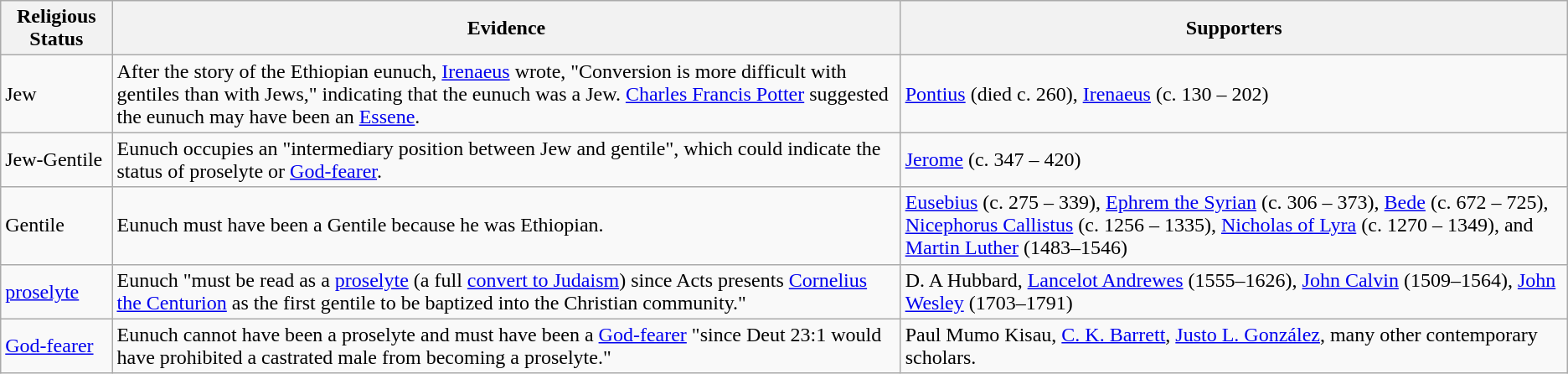<table class="wikitable">
<tr>
<th>Religious Status</th>
<th>Evidence</th>
<th>Supporters</th>
</tr>
<tr>
<td>Jew</td>
<td>After the story of the Ethiopian eunuch, <a href='#'>Irenaeus</a> wrote, "Conversion is more difficult with gentiles than with Jews," indicating that the eunuch was a Jew. <a href='#'>Charles Francis Potter</a> suggested the eunuch may have been an <a href='#'>Essene</a>.</td>
<td><a href='#'>Pontius</a> (died c. 260), <a href='#'>Irenaeus</a> (c. 130 – 202)</td>
</tr>
<tr>
<td>Jew-Gentile</td>
<td>Eunuch occupies an "intermediary position between Jew and gentile", which could indicate the status of proselyte or <a href='#'>God-fearer</a>.</td>
<td><a href='#'>Jerome</a> (c. 347 – 420)</td>
</tr>
<tr>
<td>Gentile</td>
<td>Eunuch must have been a Gentile because he was Ethiopian.</td>
<td><a href='#'>Eusebius</a> (c. 275 – 339), <a href='#'>Ephrem the Syrian</a> (c. 306 – 373), <a href='#'>Bede</a> (c. 672 – 725), <a href='#'>Nicephorus Callistus</a> (c. 1256 – 1335), <a href='#'>Nicholas of Lyra</a> (c. 1270 – 1349), and <a href='#'>Martin Luther</a> (1483–1546)</td>
</tr>
<tr>
<td><a href='#'>proselyte</a></td>
<td>Eunuch "must be read as a <a href='#'>proselyte</a> (a full <a href='#'>convert to Judaism</a>) since Acts presents <a href='#'>Cornelius the Centurion</a> as the first gentile to be baptized into the Christian community."</td>
<td>D. A Hubbard, <a href='#'>Lancelot Andrewes</a> (1555–1626), <a href='#'>John Calvin</a> (1509–1564), <a href='#'>John Wesley</a> (1703–1791)</td>
</tr>
<tr>
<td><a href='#'>God-fearer</a></td>
<td>Eunuch cannot have been a proselyte and must have been a <a href='#'>God-fearer</a> "since Deut 23:1 would have prohibited a castrated male from becoming a proselyte."</td>
<td>Paul Mumo Kisau, <a href='#'>C. K. Barrett</a>, <a href='#'>Justo L. González</a>, many other contemporary scholars.</td>
</tr>
</table>
